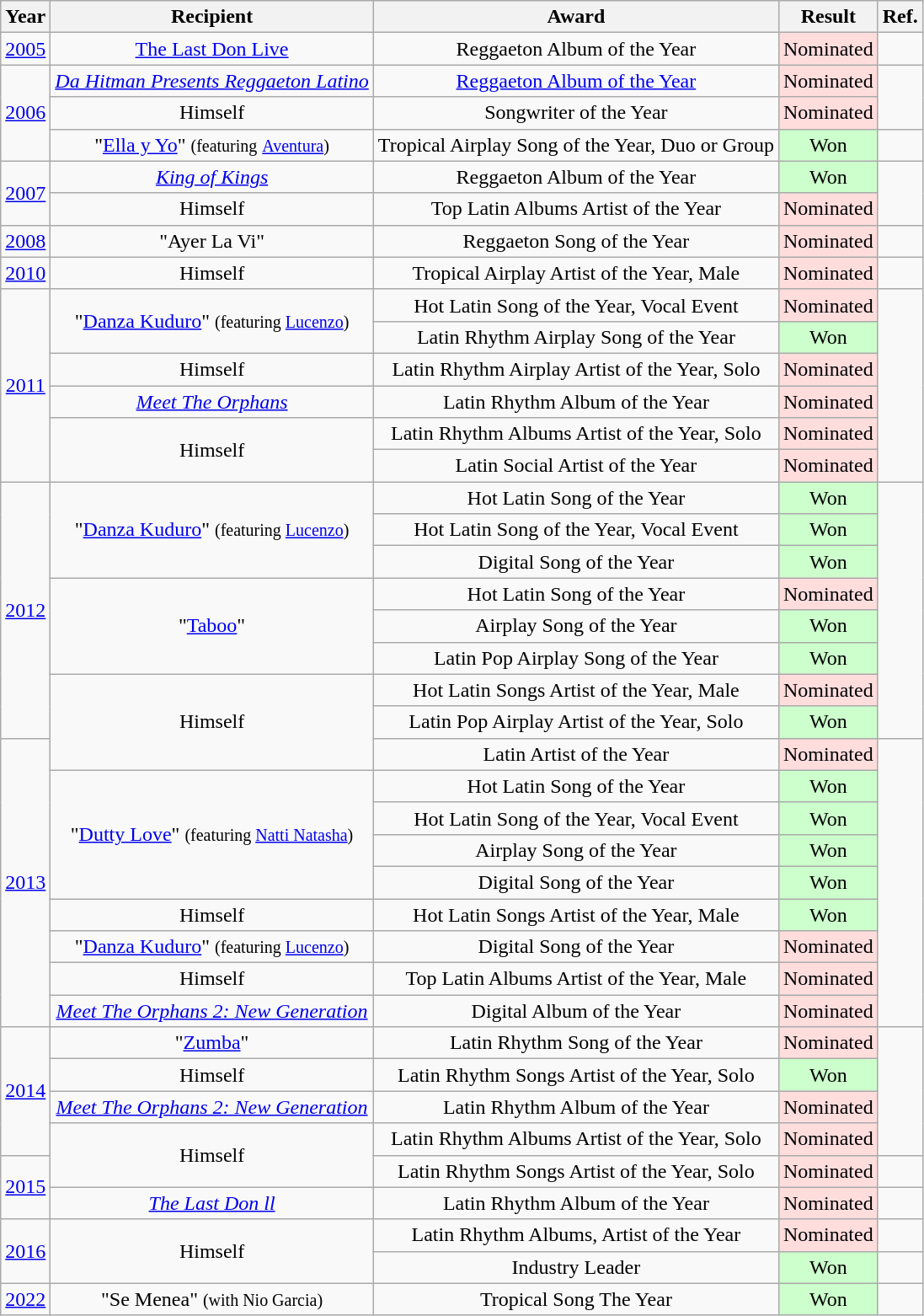<table class="wikitable">
<tr>
<th align="center">Year</th>
<th align="center">Recipient</th>
<th align="center">Award</th>
<th align="center">Result</th>
<th align="center">Ref.</th>
</tr>
<tr>
<td align="center"><a href='#'>2005</a></td>
<td align="center"><a href='#'>The Last Don Live</a></td>
<td align="center">Reggaeton Album of the Year</td>
<td align="center" style="background-color: #FDD">Nominated</td>
<td align="center"></td>
</tr>
<tr>
<td align="center" rowspan="3"><a href='#'>2006</a></td>
<td align="center"><em><a href='#'>Da Hitman Presents Reggaeton Latino</a></em></td>
<td align="center"><a href='#'>Reggaeton Album of the Year</a></td>
<td align="center" style="background-color: #FDD">Nominated</td>
<td align="center" rowspan="2"></td>
</tr>
<tr>
<td align="center">Himself</td>
<td align="center">Songwriter of the Year</td>
<td align="center" style="background-color: #FDD">Nominated</td>
</tr>
<tr>
<td align="center">"<a href='#'>Ella y Yo</a>" <small>(featuring</small> <small><a href='#'>Aventura</a>)</small></td>
<td align="center">Tropical Airplay Song of the Year, Duo or Group</td>
<td align="center" style="background-color: #CFC">Won</td>
<td align="center"></td>
</tr>
<tr>
<td align="center" rowspan="2"><a href='#'>2007</a></td>
<td align="center"><a href='#'><em>King of Kings</em></a></td>
<td align="center">Reggaeton Album of the Year</td>
<td align="center" style="background-color: #CFC">Won</td>
<td align="center" rowspan="2"></td>
</tr>
<tr>
<td align="center">Himself</td>
<td align="center">Top Latin Albums Artist of the Year</td>
<td align="center" style="background-color: #FDD">Nominated</td>
</tr>
<tr>
<td align="center"><a href='#'>2008</a></td>
<td align="center">"Ayer La Vi"</td>
<td align="center">Reggaeton Song of the Year</td>
<td align="center" style="background-color: #FDD">Nominated</td>
<td align="center"></td>
</tr>
<tr>
<td align="center"><a href='#'>2010</a></td>
<td align="center">Himself</td>
<td align="center">Tropical Airplay Artist of the Year, Male</td>
<td align="center" style="background-color: #FDD">Nominated</td>
<td align="center"></td>
</tr>
<tr>
<td align="center" rowspan="6"><a href='#'>2011</a></td>
<td align="center" rowspan="2">"<a href='#'>Danza Kuduro</a>" <small>(featuring <a href='#'>Lucenzo</a>)</small></td>
<td align="center">Hot Latin Song of the Year, Vocal Event</td>
<td align="center" style="background-color: #FDD">Nominated</td>
<td align="center" rowspan="6"></td>
</tr>
<tr>
<td align="center">Latin Rhythm Airplay Song of the Year</td>
<td align="center" style="background-color: #CFC">Won</td>
</tr>
<tr>
<td align="center">Himself</td>
<td align="center">Latin Rhythm Airplay Artist of the Year, Solo</td>
<td align="center" style="background-color: #FDD">Nominated</td>
</tr>
<tr>
<td align="center"><em><a href='#'>Meet The Orphans</a></em></td>
<td align="center">Latin Rhythm Album of the Year</td>
<td align="center" style="background-color: #FDD">Nominated</td>
</tr>
<tr>
<td rowspan="2" align="center">Himself</td>
<td align="center">Latin Rhythm Albums Artist of the Year, Solo</td>
<td align="center" style="background-color: #FDD">Nominated</td>
</tr>
<tr>
<td align="center">Latin Social Artist of the Year</td>
<td align="center" style="background-color: #FDD">Nominated</td>
</tr>
<tr>
<td align="center" rowspan="8"><a href='#'>2012</a></td>
<td align="center" rowspan="3">"<a href='#'>Danza Kuduro</a>" <small>(featuring <a href='#'>Lucenzo</a>)</small></td>
<td align="center">Hot Latin Song of the Year</td>
<td align="center" style="background-color: #CFC">Won</td>
<td align="center" rowspan="8"></td>
</tr>
<tr>
<td align="center">Hot Latin Song of the Year, Vocal Event</td>
<td align="center" style="background-color: #CFC">Won</td>
</tr>
<tr>
<td align="center">Digital Song of the Year</td>
<td align="center" style="background-color: #CFC">Won</td>
</tr>
<tr>
<td align="center" rowspan="3">"<a href='#'>Taboo</a>"</td>
<td align="center">Hot Latin Song of the Year</td>
<td align="center" style="background-color: #FDD">Nominated</td>
</tr>
<tr>
<td align="center">Airplay Song of the Year</td>
<td align="center" style="background-color: #CFC">Won</td>
</tr>
<tr>
<td align="center">Latin Pop Airplay Song of the Year</td>
<td align="center" style="background-color: #CFC">Won</td>
</tr>
<tr>
<td rowspan="3" align="center">Himself</td>
<td align="center">Hot Latin Songs Artist of the Year, Male</td>
<td align="center" style="background-color: #FDD">Nominated</td>
</tr>
<tr>
<td align="center">Latin Pop Airplay Artist of the Year, Solo</td>
<td align="center" style="background-color: #CFC">Won</td>
</tr>
<tr>
<td align="center" rowspan="9"><a href='#'>2013</a></td>
<td align="center">Latin Artist of the Year</td>
<td align="center" style="background-color: #FDD">Nominated</td>
<td align="center" rowspan="9"></td>
</tr>
<tr>
<td align="center" rowspan="4">"<a href='#'>Dutty Love</a>" <small>(featuring <a href='#'>Natti Natasha</a>)</small></td>
<td align="center">Hot Latin Song of the Year</td>
<td align="center" style="background-color: #CFC">Won</td>
</tr>
<tr>
<td align="center">Hot Latin Song of the Year, Vocal Event</td>
<td align="center" style="background-color: #CFC">Won</td>
</tr>
<tr>
<td align="center">Airplay Song of the Year</td>
<td align="center" style="background-color: #CFC">Won</td>
</tr>
<tr>
<td align="center">Digital Song of the Year</td>
<td align="center" style="background-color: #CFC">Won</td>
</tr>
<tr>
<td align="center">Himself</td>
<td align="center">Hot Latin Songs Artist of the Year, Male</td>
<td align="center" style="background-color: #CFC">Won</td>
</tr>
<tr>
<td align="center">"<a href='#'>Danza Kuduro</a>" <small>(featuring <a href='#'>Lucenzo</a>)</small></td>
<td align="center">Digital Song of the Year</td>
<td align="center" style="background-color: #FDD">Nominated</td>
</tr>
<tr>
<td align="center">Himself</td>
<td align="center">Top Latin Albums Artist of the Year, Male</td>
<td align="center" style="background-color: #FDD">Nominated</td>
</tr>
<tr>
<td align="center"><em><a href='#'>Meet The Orphans 2: New Generation</a></em></td>
<td align="center">Digital Album of the Year</td>
<td align="center" style="background-color: #FDD">Nominated</td>
</tr>
<tr>
<td align="center" rowspan="4"><a href='#'>2014</a></td>
<td align="center">"<a href='#'>Zumba</a>"</td>
<td align="center">Latin Rhythm Song of the Year</td>
<td align="center" style="background-color: #FDD">Nominated</td>
<td align="center" rowspan="4"></td>
</tr>
<tr>
<td align="center">Himself</td>
<td align="center">Latin Rhythm Songs Artist of the Year, Solo</td>
<td align="center" style="background-color: #CFC">Won</td>
</tr>
<tr>
<td align="center"><em><a href='#'>Meet The Orphans 2: New Generation</a></em></td>
<td align="center">Latin Rhythm Album of the Year</td>
<td align="center" style="background-color: #FDD">Nominated</td>
</tr>
<tr>
<td rowspan="2" align="center">Himself</td>
<td align="center">Latin Rhythm Albums Artist of the Year, Solo</td>
<td align="center" style="background-color: #FDD">Nominated</td>
</tr>
<tr>
<td rowspan="2" align="center"><a href='#'>2015</a></td>
<td align="center">Latin Rhythm Songs Artist of the Year, Solo</td>
<td align="center" style="background-color: #FDD">Nominated</td>
<td align="center"></td>
</tr>
<tr>
<td align="center"><a href='#'><em>The Last Don ll</em></a></td>
<td align="center">Latin Rhythm Album of the Year</td>
<td align="center" style="background-color: #FDD">Nominated</td>
<td align="center"></td>
</tr>
<tr>
<td rowspan="2"><a href='#'>2016</a></td>
<td rowspan="2" align="center">Himself</td>
<td align="center">Latin Rhythm Albums, Artist of the Year</td>
<td align="center" style="background-color: #FDD">Nominated</td>
<td align="center"></td>
</tr>
<tr>
<td align="center">Industry Leader</td>
<td align="center" style="background-color: #CFC">Won</td>
<td align="center"></td>
</tr>
<tr>
<td align="center"><a href='#'>2022</a></td>
<td align="center">"Se Menea" <small>(with Nio Garcia)</small></td>
<td align="center">Tropical Song The Year</td>
<td align="center" style="background-color: #CFC">Won</td>
<td align="center"></td>
</tr>
</table>
